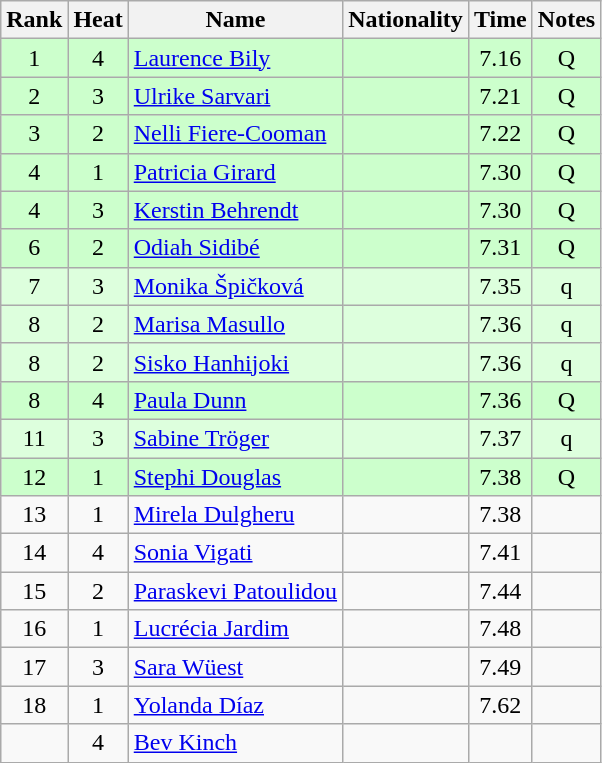<table class="wikitable sortable" style="text-align:center">
<tr>
<th>Rank</th>
<th>Heat</th>
<th>Name</th>
<th>Nationality</th>
<th>Time</th>
<th>Notes</th>
</tr>
<tr bgcolor=ccffcc>
<td>1</td>
<td>4</td>
<td align="left"><a href='#'>Laurence Bily</a></td>
<td align=left></td>
<td>7.16</td>
<td>Q</td>
</tr>
<tr bgcolor=ccffcc>
<td>2</td>
<td>3</td>
<td align="left"><a href='#'>Ulrike Sarvari</a></td>
<td align=left></td>
<td>7.21</td>
<td>Q</td>
</tr>
<tr bgcolor=ccffcc>
<td>3</td>
<td>2</td>
<td align="left"><a href='#'>Nelli Fiere-Cooman</a></td>
<td align=left></td>
<td>7.22</td>
<td>Q</td>
</tr>
<tr bgcolor=ccffcc>
<td>4</td>
<td>1</td>
<td align="left"><a href='#'>Patricia Girard</a></td>
<td align=left></td>
<td>7.30</td>
<td>Q</td>
</tr>
<tr bgcolor=ccffcc>
<td>4</td>
<td>3</td>
<td align="left"><a href='#'>Kerstin Behrendt</a></td>
<td align=left></td>
<td>7.30</td>
<td>Q</td>
</tr>
<tr bgcolor=ccffcc>
<td>6</td>
<td>2</td>
<td align="left"><a href='#'>Odiah Sidibé</a></td>
<td align=left></td>
<td>7.31</td>
<td>Q</td>
</tr>
<tr bgcolor=ddffdd>
<td>7</td>
<td>3</td>
<td align="left"><a href='#'>Monika Špičková</a></td>
<td align=left></td>
<td>7.35</td>
<td>q</td>
</tr>
<tr bgcolor=ddffdd>
<td>8</td>
<td>2</td>
<td align="left"><a href='#'>Marisa Masullo</a></td>
<td align=left></td>
<td>7.36</td>
<td>q</td>
</tr>
<tr bgcolor=ddffdd>
<td>8</td>
<td>2</td>
<td align="left"><a href='#'>Sisko Hanhijoki</a></td>
<td align=left></td>
<td>7.36</td>
<td>q</td>
</tr>
<tr bgcolor=ccffcc>
<td>8</td>
<td>4</td>
<td align="left"><a href='#'>Paula Dunn</a></td>
<td align=left></td>
<td>7.36</td>
<td>Q</td>
</tr>
<tr bgcolor=ddffdd>
<td>11</td>
<td>3</td>
<td align="left"><a href='#'>Sabine Tröger</a></td>
<td align=left></td>
<td>7.37</td>
<td>q</td>
</tr>
<tr bgcolor=ccffcc>
<td>12</td>
<td>1</td>
<td align="left"><a href='#'>Stephi Douglas</a></td>
<td align=left></td>
<td>7.38</td>
<td>Q</td>
</tr>
<tr>
<td>13</td>
<td>1</td>
<td align="left"><a href='#'>Mirela Dulgheru</a></td>
<td align=left></td>
<td>7.38</td>
<td></td>
</tr>
<tr>
<td>14</td>
<td>4</td>
<td align="left"><a href='#'>Sonia Vigati</a></td>
<td align=left></td>
<td>7.41</td>
<td></td>
</tr>
<tr>
<td>15</td>
<td>2</td>
<td align="left"><a href='#'>Paraskevi Patoulidou</a></td>
<td align=left></td>
<td>7.44</td>
<td></td>
</tr>
<tr>
<td>16</td>
<td>1</td>
<td align="left"><a href='#'>Lucrécia Jardim</a></td>
<td align=left></td>
<td>7.48</td>
<td></td>
</tr>
<tr>
<td>17</td>
<td>3</td>
<td align="left"><a href='#'>Sara Wüest</a></td>
<td align=left></td>
<td>7.49</td>
<td></td>
</tr>
<tr>
<td>18</td>
<td>1</td>
<td align="left"><a href='#'>Yolanda Díaz</a></td>
<td align=left></td>
<td>7.62</td>
<td></td>
</tr>
<tr>
<td></td>
<td>4</td>
<td align="left"><a href='#'>Bev Kinch</a></td>
<td align=left></td>
<td></td>
<td></td>
</tr>
</table>
